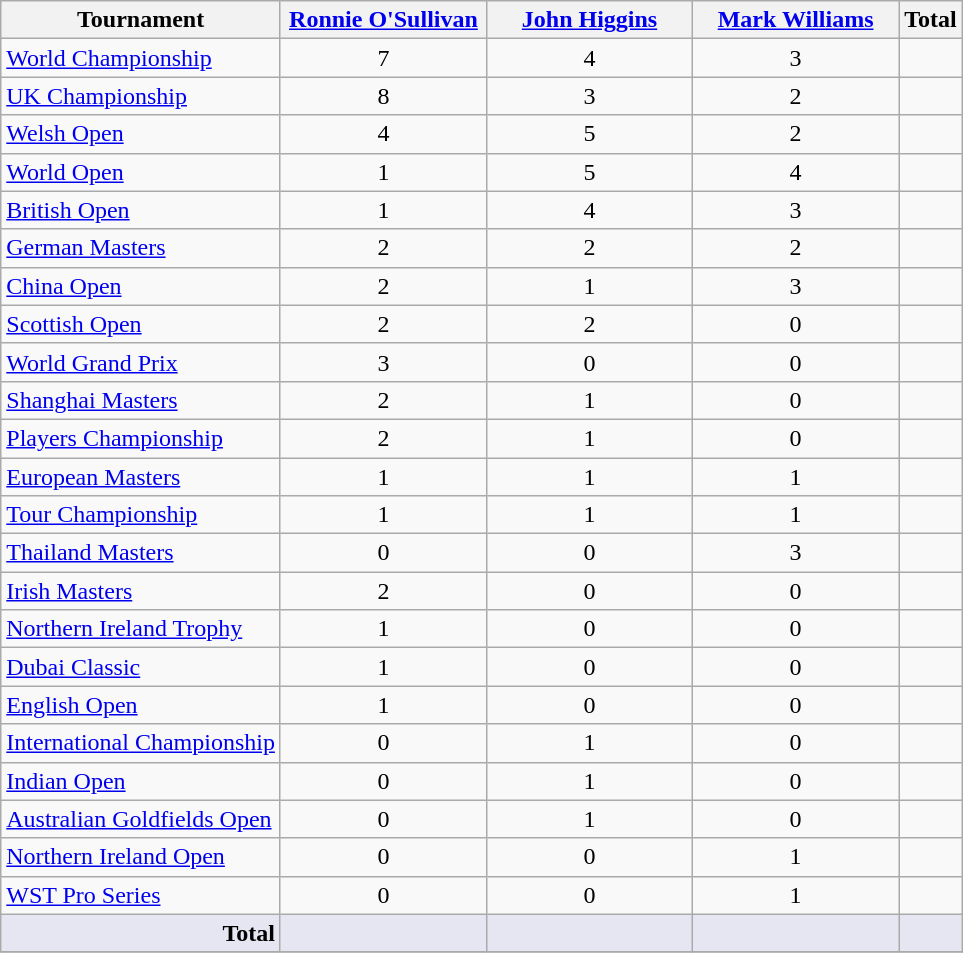<table class="wikitable sortable" style="text-align:center">
<tr>
<th style="max-width: 160px; min-width: 160px;">Tournament</th>
<th style="max-width: 130px; min-width: 130px;"><a href='#'>Ronnie O'Sullivan</a></th>
<th style="max-width: 130px; min-width: 130px;"><a href='#'>John Higgins</a></th>
<th style="max-width: 130px; min-width: 130px;"><a href='#'>Mark Williams</a></th>
<th>Total</th>
</tr>
<tr>
<td style="text-align:left;"><a href='#'>World Championship</a></td>
<td>7</td>
<td>4</td>
<td>3</td>
<td></td>
</tr>
<tr>
<td style="text-align:left;"><a href='#'>UK Championship</a></td>
<td>8</td>
<td>3</td>
<td>2</td>
<td></td>
</tr>
<tr>
<td style="text-align:left;"><a href='#'>Welsh Open</a></td>
<td>4</td>
<td>5</td>
<td>2</td>
<td></td>
</tr>
<tr>
<td style="text-align:left;"><a href='#'>World Open</a></td>
<td>1</td>
<td>5</td>
<td>4</td>
<td></td>
</tr>
<tr>
<td style="text-align:left;"><a href='#'>British Open</a></td>
<td>1</td>
<td>4</td>
<td>3</td>
<td></td>
</tr>
<tr>
<td style="text-align:left;"><a href='#'>German Masters</a></td>
<td>2</td>
<td>2</td>
<td>2</td>
<td></td>
</tr>
<tr>
<td style="text-align:left;"><a href='#'>China Open</a></td>
<td>2</td>
<td>1</td>
<td>3</td>
<td></td>
</tr>
<tr>
<td style="text-align:left;"><a href='#'>Scottish Open</a></td>
<td>2</td>
<td>2</td>
<td>0</td>
<td></td>
</tr>
<tr>
<td style="text-align:left;"><a href='#'>World Grand Prix</a></td>
<td>3</td>
<td>0</td>
<td>0</td>
<td></td>
</tr>
<tr>
<td style="text-align:left;"><a href='#'>Shanghai Masters</a></td>
<td>2</td>
<td>1</td>
<td>0</td>
<td></td>
</tr>
<tr>
<td style="text-align:left;"><a href='#'>Players Championship</a></td>
<td>2</td>
<td>1</td>
<td>0</td>
<td></td>
</tr>
<tr>
<td style="text-align:left;"><a href='#'>European Masters</a></td>
<td>1</td>
<td>1</td>
<td>1</td>
<td></td>
</tr>
<tr>
<td style="text-align:left;"><a href='#'>Tour Championship</a></td>
<td>1</td>
<td>1</td>
<td>1</td>
<td></td>
</tr>
<tr>
<td style="text-align:left;"><a href='#'>Thailand Masters</a></td>
<td>0</td>
<td>0</td>
<td>3</td>
<td></td>
</tr>
<tr>
<td style="text-align:left;"><a href='#'>Irish Masters</a></td>
<td>2</td>
<td>0</td>
<td>0</td>
<td></td>
</tr>
<tr>
<td style="text-align:left;"><a href='#'>Northern Ireland Trophy</a></td>
<td>1</td>
<td>0</td>
<td>0</td>
<td></td>
</tr>
<tr>
<td style="text-align:left;"><a href='#'>Dubai Classic</a></td>
<td>1</td>
<td>0</td>
<td>0</td>
<td></td>
</tr>
<tr>
<td style="text-align:left;"><a href='#'>English Open</a></td>
<td>1</td>
<td>0</td>
<td>0</td>
<td></td>
</tr>
<tr>
<td style="text-align:left;"><a href='#'>International Championship</a></td>
<td>0</td>
<td>1</td>
<td>0</td>
<td></td>
</tr>
<tr>
<td style="text-align:left;"><a href='#'>Indian Open</a></td>
<td>0</td>
<td>1</td>
<td>0</td>
<td></td>
</tr>
<tr>
<td style="text-align:left;"><a href='#'>Australian Goldfields Open</a></td>
<td>0</td>
<td>1</td>
<td>0</td>
<td></td>
</tr>
<tr>
<td style="text-align:left;"><a href='#'>Northern Ireland Open</a></td>
<td>0</td>
<td>0</td>
<td>1</td>
<td></td>
</tr>
<tr>
<td style="text-align:left;"><a href='#'>WST Pro Series</a></td>
<td>0</td>
<td>0</td>
<td>1</td>
<td></td>
</tr>
<tr class=sortbottom>
<td style="background:#e6e6f2; text-align:right;"><strong>Total</strong></td>
<td style="background:#e6e6f2;"><strong></strong></td>
<td style="background:#e6e6f2;"><strong></strong></td>
<td style="background:#e6e6f2;"><strong></strong></td>
<td style="background:#e6e6f2;"><strong></strong></td>
</tr>
<tr>
</tr>
</table>
